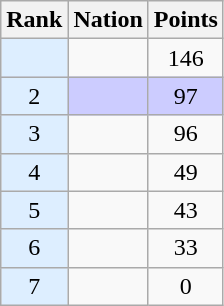<table class="wikitable sortable" style="text-align:center">
<tr>
<th>Rank</th>
<th>Nation</th>
<th>Points</th>
</tr>
<tr>
<td bgcolor = DDEEFF></td>
<td align=left></td>
<td>146</td>
</tr>
<tr style="background-color:#ccccff">
<td bgcolor = DDEEFF>2</td>
<td align=left></td>
<td>97</td>
</tr>
<tr>
<td bgcolor = DDEEFF>3</td>
<td align=left></td>
<td>96</td>
</tr>
<tr>
<td bgcolor = DDEEFF>4</td>
<td align=left></td>
<td>49</td>
</tr>
<tr>
<td bgcolor = DDEEFF>5</td>
<td align=left></td>
<td>43</td>
</tr>
<tr>
<td bgcolor = DDEEFF>6</td>
<td align=left></td>
<td>33</td>
</tr>
<tr>
<td bgcolor = DDEEFF>7</td>
<td align=left></td>
<td>0</td>
</tr>
</table>
